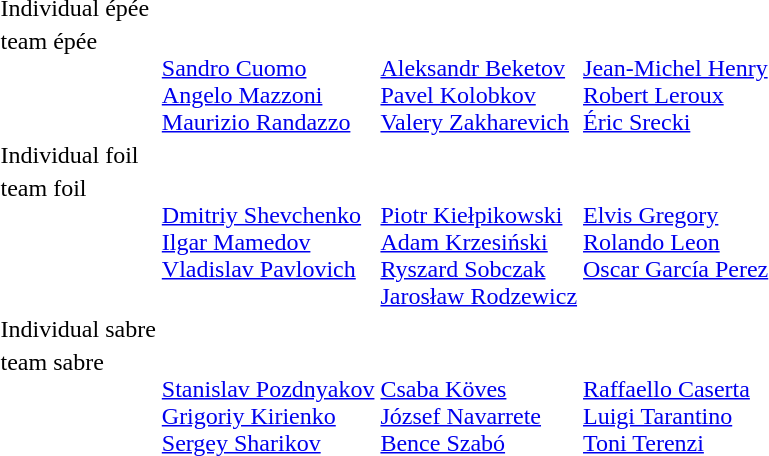<table>
<tr>
<td>Individual épée<br></td>
<td></td>
<td></td>
<td></td>
</tr>
<tr valign="top">
<td>team épée<br></td>
<td><br><a href='#'>Sandro Cuomo</a><br><a href='#'>Angelo Mazzoni</a><br><a href='#'>Maurizio Randazzo</a></td>
<td><br><a href='#'>Aleksandr Beketov</a><br><a href='#'>Pavel Kolobkov</a><br><a href='#'>Valery Zakharevich</a></td>
<td><br><a href='#'>Jean-Michel Henry</a><br><a href='#'>Robert Leroux</a><br><a href='#'>Éric Srecki</a></td>
</tr>
<tr>
<td>Individual foil<br></td>
<td></td>
<td></td>
<td></td>
</tr>
<tr valign="top">
<td>team foil<br></td>
<td><br><a href='#'>Dmitriy Shevchenko</a><br><a href='#'>Ilgar Mamedov</a><br><a href='#'>Vladislav Pavlovich</a></td>
<td><br><a href='#'>Piotr Kiełpikowski</a><br><a href='#'>Adam Krzesiński</a><br><a href='#'>Ryszard Sobczak</a><br><a href='#'>Jarosław Rodzewicz</a></td>
<td><br><a href='#'>Elvis Gregory</a><br><a href='#'>Rolando Leon</a><br><a href='#'>Oscar García Perez</a></td>
</tr>
<tr>
<td>Individual sabre<br></td>
<td></td>
<td></td>
<td></td>
</tr>
<tr valign="top">
<td>team sabre<br></td>
<td><br><a href='#'>Stanislav Pozdnyakov</a><br><a href='#'>Grigoriy Kirienko</a><br><a href='#'>Sergey Sharikov</a></td>
<td><br><a href='#'>Csaba Köves</a><br><a href='#'>József Navarrete</a><br><a href='#'>Bence Szabó</a></td>
<td><br><a href='#'>Raffaello Caserta</a><br><a href='#'>Luigi Tarantino</a><br><a href='#'>Toni Terenzi</a></td>
</tr>
<tr>
</tr>
</table>
